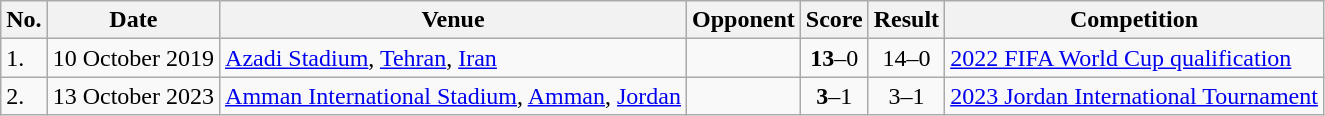<table class="wikitable">
<tr>
<th>No.</th>
<th>Date</th>
<th>Venue</th>
<th>Opponent</th>
<th>Score</th>
<th>Result</th>
<th>Competition</th>
</tr>
<tr>
<td>1.</td>
<td>10 October 2019</td>
<td><a href='#'>Azadi Stadium</a>, <a href='#'>Tehran</a>, <a href='#'>Iran</a></td>
<td></td>
<td align=center><strong>13</strong>–0</td>
<td align=center>14–0</td>
<td><a href='#'>2022 FIFA World Cup qualification</a></td>
</tr>
<tr>
<td>2.</td>
<td>13 October 2023</td>
<td><a href='#'>Amman International Stadium</a>, <a href='#'>Amman</a>, <a href='#'>Jordan</a></td>
<td></td>
<td align=center><strong>3</strong>–1</td>
<td align=center>3–1</td>
<td><a href='#'>2023 Jordan International Tournament</a></td>
</tr>
</table>
